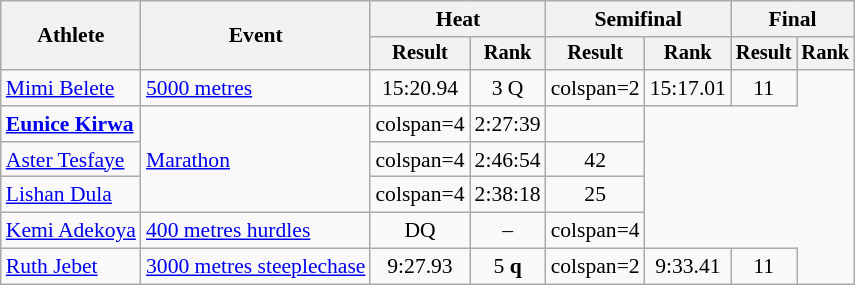<table class="wikitable" style="font-size:90%">
<tr>
<th rowspan="2">Athlete</th>
<th rowspan="2">Event</th>
<th colspan="2">Heat</th>
<th colspan="2">Semifinal</th>
<th colspan="2">Final</th>
</tr>
<tr style="font-size:95%">
<th>Result</th>
<th>Rank</th>
<th>Result</th>
<th>Rank</th>
<th>Result</th>
<th>Rank</th>
</tr>
<tr style=text-align:center>
<td style=text-align:left><a href='#'>Mimi Belete</a></td>
<td style=text-align:left><a href='#'>5000 metres</a></td>
<td>15:20.94</td>
<td>3 Q</td>
<td>colspan=2 </td>
<td>15:17.01</td>
<td>11</td>
</tr>
<tr style=text-align:center>
<td style=text-align:left><strong><a href='#'>Eunice Kirwa</a></strong></td>
<td style=text-align:left rowspan=3><a href='#'>Marathon</a></td>
<td>colspan=4 </td>
<td>2:27:39</td>
<td></td>
</tr>
<tr style=text-align:center>
<td style=text-align:left><a href='#'>Aster Tesfaye</a></td>
<td>colspan=4 </td>
<td>2:46:54</td>
<td>42</td>
</tr>
<tr style=text-align:center>
<td style=text-align:left><a href='#'>Lishan Dula</a></td>
<td>colspan=4 </td>
<td>2:38:18</td>
<td>25</td>
</tr>
<tr style=text-align:center>
<td style=text-align:left><a href='#'>Kemi Adekoya</a></td>
<td style=text-align:left><a href='#'>400 metres hurdles</a></td>
<td>DQ</td>
<td>–</td>
<td>colspan=4 </td>
</tr>
<tr style=text-align:center>
<td style=text-align:left><a href='#'>Ruth Jebet</a></td>
<td style=text-align:left><a href='#'>3000 metres steeplechase</a></td>
<td>9:27.93</td>
<td>5 <strong>q</strong></td>
<td>colspan=2 </td>
<td>9:33.41</td>
<td>11</td>
</tr>
</table>
